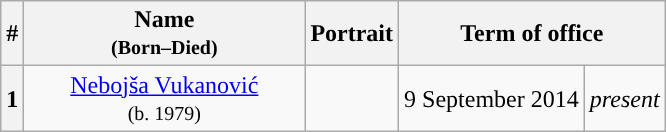<table class="wikitable" style="text-align:center">
<tr ->
<th>#</th>
<th width="180">Name<br><small>(Born–Died)</small></th>
<th>Portrait</th>
<th colspan="2">Term  of office</th>
</tr>
<tr ->
<th align=center style="background: ">1</th>
<td><a href='#'>Nebojša Vukanović</a><br><small>(b. 1979)</small></td>
<td></td>
<td>9 September 2014</td>
<td><em>present</em></td>
</tr>
</table>
